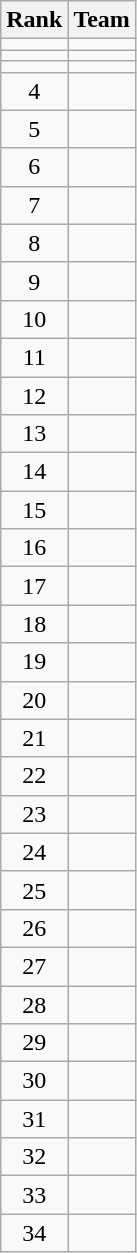<table class="wikitable">
<tr>
<th>Rank</th>
<th>Team</th>
</tr>
<tr>
<td align=center></td>
<td></td>
</tr>
<tr>
<td align=center></td>
<td></td>
</tr>
<tr>
<td align=center></td>
<td></td>
</tr>
<tr>
<td align=center>4</td>
<td></td>
</tr>
<tr>
<td align=center>5</td>
<td></td>
</tr>
<tr>
<td align=center>6</td>
<td></td>
</tr>
<tr>
<td align=center>7</td>
<td></td>
</tr>
<tr>
<td align=center>8</td>
<td></td>
</tr>
<tr>
<td align=center>9</td>
<td></td>
</tr>
<tr>
<td align=center>10</td>
<td></td>
</tr>
<tr>
<td align=center>11</td>
<td></td>
</tr>
<tr>
<td align=center>12</td>
<td></td>
</tr>
<tr>
<td align=center>13</td>
<td></td>
</tr>
<tr>
<td align=center>14</td>
<td></td>
</tr>
<tr>
<td align=center>15</td>
<td></td>
</tr>
<tr>
<td align=center>16</td>
<td></td>
</tr>
<tr>
<td align=center>17</td>
<td></td>
</tr>
<tr>
<td align=center>18</td>
<td></td>
</tr>
<tr>
<td align=center>19</td>
<td></td>
</tr>
<tr>
<td align=center>20</td>
<td></td>
</tr>
<tr>
<td align=center>21</td>
<td></td>
</tr>
<tr>
<td align=center>22</td>
<td></td>
</tr>
<tr>
<td align=center>23</td>
<td></td>
</tr>
<tr>
<td align=center>24</td>
<td></td>
</tr>
<tr>
<td align=center>25</td>
<td></td>
</tr>
<tr>
<td align=center>26</td>
<td></td>
</tr>
<tr>
<td align=center>27</td>
<td></td>
</tr>
<tr>
<td align=center>28</td>
<td></td>
</tr>
<tr>
<td align=center>29</td>
<td></td>
</tr>
<tr>
<td align=center>30</td>
<td></td>
</tr>
<tr>
<td align=center>31</td>
<td></td>
</tr>
<tr>
<td align=center>32</td>
<td></td>
</tr>
<tr>
<td align=center>33</td>
<td></td>
</tr>
<tr>
<td align=center>34</td>
<td></td>
</tr>
</table>
